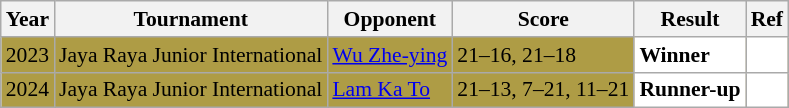<table class="sortable wikitable" style="font-size: 90%">
<tr>
<th>Year</th>
<th>Tournament</th>
<th>Opponent</th>
<th>Score</th>
<th>Result</th>
<th>Ref</th>
</tr>
<tr style="background:#AE9C45">
<td align="center">2023</td>
<td align="left">Jaya Raya Junior International</td>
<td align="left"> <a href='#'>Wu Zhe-ying</a></td>
<td align="left">21–16, 21–18</td>
<td style="text-align:left; background:white"> <strong>Winner</strong></td>
<td style="text-align:center; background:white"></td>
</tr>
<tr style="background:#AE9C45">
<td align="center">2024</td>
<td align="left">Jaya Raya Junior International</td>
<td align="left"> <a href='#'>Lam Ka To</a></td>
<td align="left">21–13, 7–21, 11–21</td>
<td style="text-align:left; background:white"> <strong>Runner-up</strong></td>
<td style="text-align:center; background:white"></td>
</tr>
</table>
